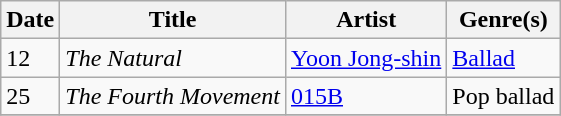<table class="wikitable" style="text-align: left;">
<tr>
<th>Date</th>
<th>Title</th>
<th>Artist</th>
<th>Genre(s)</th>
</tr>
<tr>
<td>12</td>
<td><em>The Natural</em></td>
<td><a href='#'>Yoon Jong-shin</a></td>
<td><a href='#'>Ballad</a></td>
</tr>
<tr>
<td>25</td>
<td><em>The Fourth Movement</em></td>
<td><a href='#'>015B</a></td>
<td>Pop ballad</td>
</tr>
<tr>
</tr>
</table>
